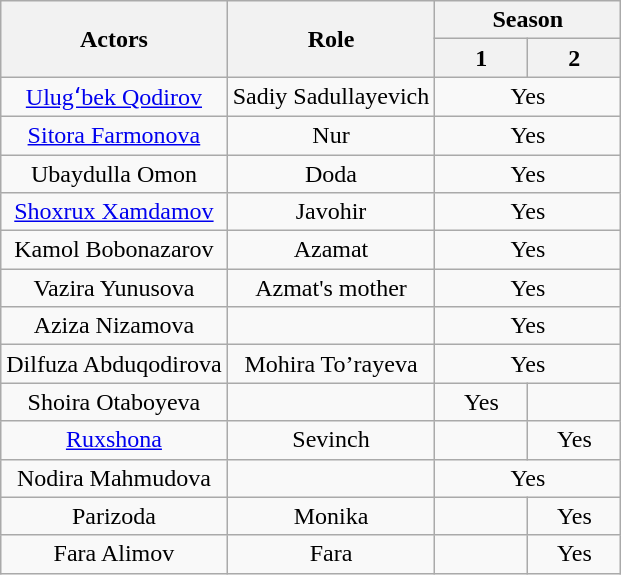<table class="wikitable" style="text-align: center;">
<tr>
<th rowspan="2">Actors</th>
<th rowspan="2"><strong>Role</strong></th>
<th colspan="2">Season</th>
</tr>
<tr>
<th style="width:15%;">1</th>
<th style="width:15%;">2</th>
</tr>
<tr>
<td><a href='#'>Ulugʻbek Qodirov</a></td>
<td>Sadiy Sadullayevich</td>
<td colspan="2">Yes</td>
</tr>
<tr>
<td><a href='#'>Sitora Farmonova</a></td>
<td>Nur</td>
<td colspan="2">Yes</td>
</tr>
<tr>
<td>Ubaydulla Omon</td>
<td>Doda</td>
<td colspan="2">Yes</td>
</tr>
<tr>
<td><a href='#'>Shoxrux Xamdamov</a></td>
<td>Javohir</td>
<td colspan="2">Yes</td>
</tr>
<tr>
<td>Kamol Bobonazarov</td>
<td>Azamat</td>
<td colspan="2">Yes</td>
</tr>
<tr>
<td>Vazira Yunusova</td>
<td>Azmat's mother</td>
<td colspan="2">Yes</td>
</tr>
<tr>
<td>Aziza Nizamova</td>
<td></td>
<td colspan="2">Yes</td>
</tr>
<tr>
<td>Dilfuza Abduqodirova</td>
<td>Mohira To’rayeva</td>
<td colspan="2">Yes</td>
</tr>
<tr>
<td>Shoira Otaboyeva</td>
<td></td>
<td>Yes</td>
<td></td>
</tr>
<tr>
<td><a href='#'>Ruxshona</a></td>
<td>Sevinch</td>
<td></td>
<td>Yes</td>
</tr>
<tr>
<td>Nodira Mahmudova</td>
<td></td>
<td colspan="2">Yes</td>
</tr>
<tr>
<td>Parizoda</td>
<td>Monika</td>
<td></td>
<td>Yes</td>
</tr>
<tr>
<td>Fara Alimov</td>
<td>Fara</td>
<td></td>
<td>Yes</td>
</tr>
</table>
